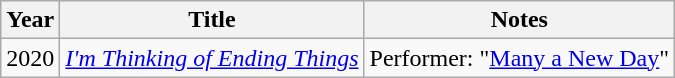<table class="wikitable sortable">
<tr>
<th>Year</th>
<th>Title</th>
<th>Notes</th>
</tr>
<tr>
<td>2020</td>
<td><em><a href='#'>I'm Thinking of Ending Things</a></em></td>
<td>Performer: "<a href='#'>Many a New Day</a>"</td>
</tr>
</table>
